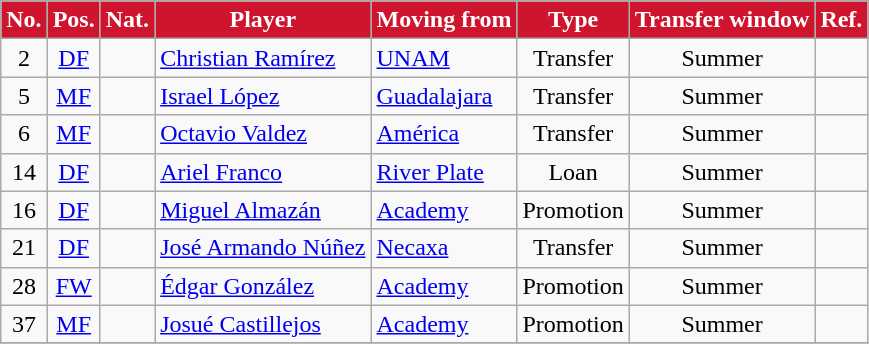<table class="wikitable sortable" style="text-align:center;">
<tr>
<th style=background-color:#CF152D;color:#FFFFFF>No.</th>
<th style=background-color:#CF152D;color:#FFFFFF>Pos.</th>
<th style=background-color:#CF152D;color:#FFFFFF>Nat.</th>
<th style=background-color:#CF152D;color:#FFFFFF>Player</th>
<th style=background-color:#CF152D;color:#FFFFFF>Moving from</th>
<th style=background-color:#CF152D;color:#FFFFFF>Type</th>
<th style=background-color:#CF152D;color:#FFFFFF>Transfer window</th>
<th style=background-color:#CF152D;color:#FFFFFF>Ref.</th>
</tr>
<tr>
<td>2</td>
<td><a href='#'>DF</a></td>
<td></td>
<td align=left><a href='#'>Christian Ramírez</a></td>
<td align=left><a href='#'>UNAM</a></td>
<td>Transfer</td>
<td>Summer</td>
<td></td>
</tr>
<tr>
<td>5</td>
<td><a href='#'>MF</a></td>
<td></td>
<td align=left><a href='#'>Israel López</a></td>
<td align=left><a href='#'>Guadalajara</a></td>
<td>Transfer</td>
<td>Summer</td>
<td></td>
</tr>
<tr>
<td>6</td>
<td><a href='#'>MF</a></td>
<td></td>
<td align=left><a href='#'>Octavio Valdez</a></td>
<td align=left><a href='#'>América</a></td>
<td>Transfer</td>
<td>Summer</td>
<td></td>
</tr>
<tr>
<td>14</td>
<td><a href='#'>DF</a></td>
<td></td>
<td align=left><a href='#'>Ariel Franco</a></td>
<td align=left> <a href='#'>River Plate</a></td>
<td>Loan</td>
<td>Summer</td>
<td></td>
</tr>
<tr>
<td>16</td>
<td><a href='#'>DF</a></td>
<td></td>
<td align=left><a href='#'>Miguel Almazán</a></td>
<td align=left><a href='#'>Academy</a></td>
<td>Promotion</td>
<td>Summer</td>
<td></td>
</tr>
<tr>
<td>21</td>
<td><a href='#'>DF</a></td>
<td></td>
<td align=left><a href='#'>José Armando Núñez</a></td>
<td align=left><a href='#'>Necaxa</a></td>
<td>Transfer</td>
<td>Summer</td>
<td></td>
</tr>
<tr>
<td>28</td>
<td><a href='#'>FW</a></td>
<td></td>
<td align=left><a href='#'>Édgar González</a></td>
<td align=left><a href='#'>Academy</a></td>
<td>Promotion</td>
<td>Summer</td>
<td></td>
</tr>
<tr>
<td>37</td>
<td><a href='#'>MF</a></td>
<td></td>
<td align=left><a href='#'>Josué Castillejos</a></td>
<td align=left><a href='#'>Academy</a></td>
<td>Promotion</td>
<td>Summer</td>
<td></td>
</tr>
<tr>
</tr>
</table>
